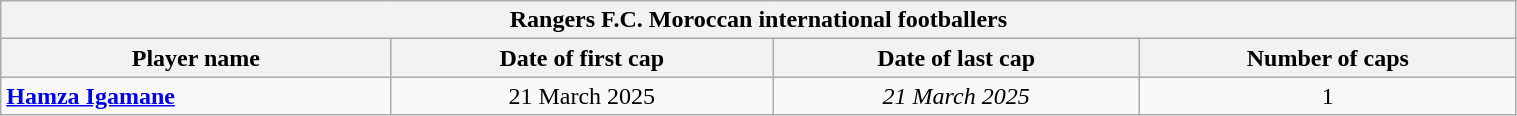<table class="wikitable plainrowheaders" style="width: 80%;">
<tr>
<th colspan=5>Rangers F.C. Moroccan international footballers </th>
</tr>
<tr>
<th scope="col">Player name</th>
<th scope="col">Date of first cap</th>
<th scope="col">Date of last cap</th>
<th scope="col">Number of caps</th>
</tr>
<tr>
<td><strong><a href='#'>Hamza Igamane</a></strong></td>
<td align="center">21 March 2025</td>
<td align="center"><em>21 March 2025</em></td>
<td align="center">1</td>
</tr>
</table>
